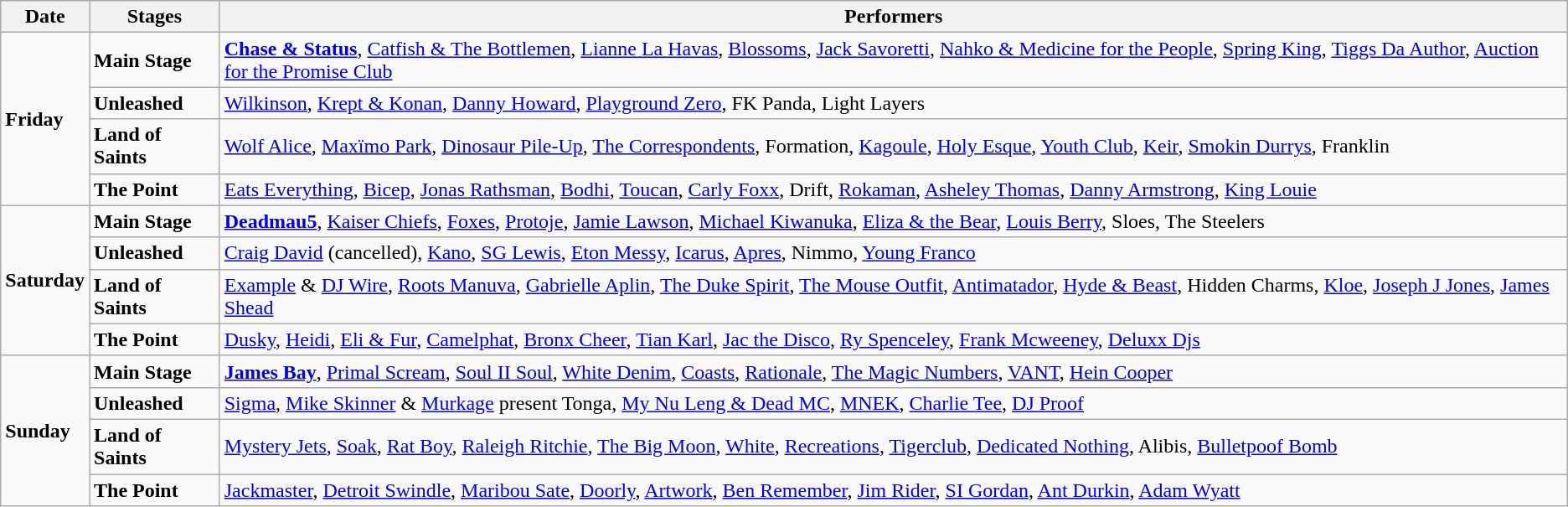<table class="wikitable">
<tr>
<th><strong>Date</strong></th>
<th><strong>Stages</strong></th>
<th><strong>Performers</strong></th>
</tr>
<tr>
<td rowspan="4"><strong>Friday</strong></td>
<td><strong>Main Stage</strong></td>
<td><strong><a href='#'>Chase & Status</a></strong>, <a href='#'>Catfish & The Bottlemen</a>, <a href='#'>Lianne La Havas</a>, <a href='#'>Blossoms</a>, <a href='#'>Jack Savoretti</a>, <a href='#'>Nahko & Medicine for the People</a>, <a href='#'>Spring King</a>, <a href='#'>Tiggs Da Author</a>, <a href='#'>Auction for the Promise Club</a></td>
</tr>
<tr>
<td><strong>Unleashed</strong></td>
<td><a href='#'>Wilkinson</a>, <a href='#'>Krept & Konan</a>, <a href='#'>Danny Howard</a>, <a href='#'>Playground Zero</a>, FK Panda, Light Layers</td>
</tr>
<tr>
<td><strong>Land of Saints</strong></td>
<td><a href='#'>Wolf Alice</a>, <a href='#'>Maxïmo Park</a>, <a href='#'>Dinosaur Pile-Up</a>, <a href='#'>The Correspondents</a>, Formation, <a href='#'>Kagoule</a>, <a href='#'>Holy Esque</a>, <a href='#'>Youth Club</a>, <a href='#'>Keir</a>, <a href='#'>Smokin Durrys</a>, Franklin</td>
</tr>
<tr>
<td><strong>The Point</strong></td>
<td><a href='#'>Eats Everything</a>, <a href='#'>Bicep</a>, <a href='#'>Jonas Rathsman</a>, <a href='#'>Bodhi</a>, <a href='#'>Toucan</a>, <a href='#'>Carly Foxx</a>, Drift, <a href='#'>Rokaman</a>, <a href='#'>Asheley Thomas</a>, <a href='#'>Danny Armstrong</a>, <a href='#'>King Louie</a></td>
</tr>
<tr>
<td rowspan="4"><strong>Saturday</strong></td>
<td><strong>Main Stage</strong></td>
<td><strong><a href='#'>Deadmau5</a></strong>, <a href='#'>Kaiser Chiefs</a>, <a href='#'>Foxes</a>, <a href='#'>Protoje</a>, <a href='#'>Jamie Lawson</a>, <a href='#'>Michael Kiwanuka</a>, <a href='#'>Eliza & the Bear</a>, <a href='#'>Louis Berry</a>, Sloes, The Steelers</td>
</tr>
<tr>
<td><strong>Unleashed</strong></td>
<td><a href='#'>Craig David</a> (cancelled), <a href='#'>Kano</a>, <a href='#'>SG Lewis</a>, <a href='#'>Eton Messy</a>, <a href='#'>Icarus</a>, <a href='#'>Apres</a>, Nimmo, <a href='#'>Young Franco</a></td>
</tr>
<tr>
<td><strong>Land of Saints</strong></td>
<td><a href='#'>Example</a> & <a href='#'>DJ Wire</a>, <a href='#'>Roots Manuva</a>, <a href='#'>Gabrielle Aplin</a>, <a href='#'>The Duke Spirit</a>, <a href='#'>The Mouse Outfit</a>, <a href='#'>Antimatador</a>, <a href='#'>Hyde & Beast</a>, Hidden Charms, <a href='#'>Kloe</a>, <a href='#'>Joseph J Jones</a>, <a href='#'>James Shead</a></td>
</tr>
<tr>
<td><strong>The Point</strong></td>
<td><a href='#'>Dusky</a>, <a href='#'>Heidi</a>, <a href='#'>Eli & Fur</a>, <a href='#'>Camelphat</a>, <a href='#'>Bronx Cheer</a>, <a href='#'>Tian Karl</a>, <a href='#'>Jac the Disco</a>, <a href='#'>Ry Spenceley</a>, <a href='#'>Frank Mcweeney</a>, <a href='#'>Deluxx Djs</a></td>
</tr>
<tr>
<td rowspan="4"><strong>Sunday</strong></td>
<td><strong>Main Stage</strong></td>
<td><strong><a href='#'>James Bay</a></strong>, <a href='#'>Primal Scream</a>, <a href='#'>Soul II Soul</a>, <a href='#'>White Denim</a>, <a href='#'>Coasts</a>, <a href='#'>Rationale</a>, <a href='#'>The Magic Numbers</a>, <a href='#'>VANT</a>, <a href='#'>Hein Cooper</a></td>
</tr>
<tr>
<td><strong>Unleashed</strong></td>
<td><a href='#'>Sigma</a>, <a href='#'>Mike Skinner</a> & <a href='#'>Murkage</a> present Tonga, <a href='#'>My Nu Leng & Dead MC</a>, <a href='#'>MNEK</a>, <a href='#'>Charlie Tee</a>, <a href='#'>DJ Proof</a></td>
</tr>
<tr>
<td><strong>Land of Saints</strong></td>
<td><a href='#'>Mystery Jets</a>, <a href='#'>Soak</a>, <a href='#'>Rat Boy</a>, <a href='#'>Raleigh Ritchie</a>, <a href='#'>The Big Moon</a>, <a href='#'>White</a>, <a href='#'>Recreations</a>, <a href='#'>Tigerclub</a>, <a href='#'>Dedicated Nothing</a>, Alibis, <a href='#'>Bulletpoof Bomb</a></td>
</tr>
<tr>
<td><strong>The Point</strong></td>
<td><a href='#'>Jackmaster</a>, <a href='#'>Detroit Swindle</a>, <a href='#'>Maribou Sate</a>, <a href='#'>Doorly</a>, <a href='#'>Artwork</a>, <a href='#'>Ben Remember</a>, <a href='#'>Jim Rider</a>, <a href='#'>SI Gordan</a>, <a href='#'>Ant Durkin</a>, <a href='#'>Adam Wyatt</a></td>
</tr>
</table>
